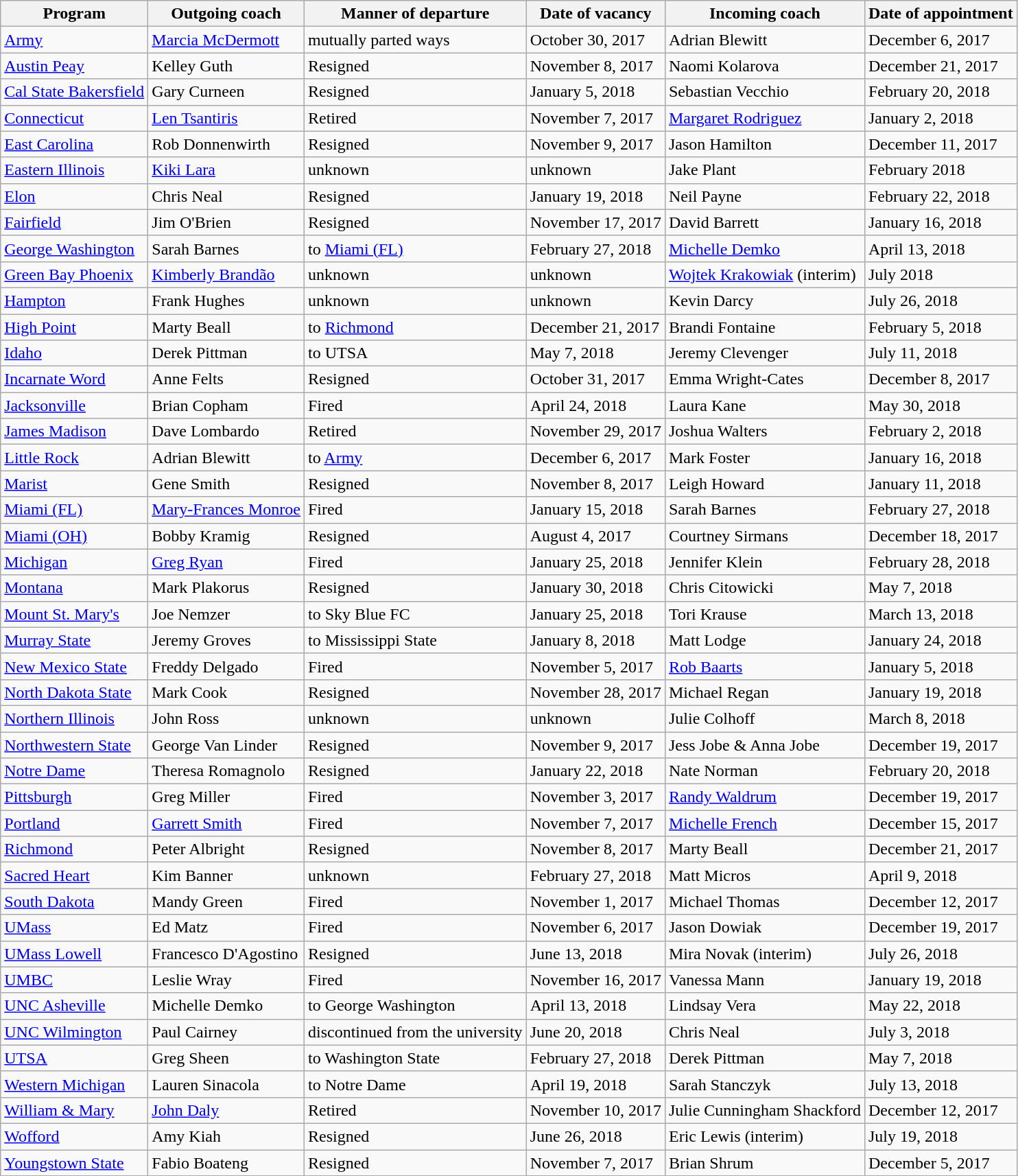<table class="wikitable sortable">
<tr>
<th>Program</th>
<th>Outgoing coach</th>
<th>Manner of departure</th>
<th>Date of vacancy</th>
<th>Incoming coach</th>
<th>Date of appointment</th>
</tr>
<tr>
<td><a href='#'>Army</a></td>
<td><a href='#'>Marcia McDermott</a></td>
<td>mutually parted ways</td>
<td>October 30, 2017</td>
<td>Adrian Blewitt</td>
<td>December 6, 2017</td>
</tr>
<tr>
<td><a href='#'>Austin Peay</a></td>
<td>Kelley Guth</td>
<td>Resigned</td>
<td>November 8, 2017</td>
<td>Naomi Kolarova</td>
<td>December 21, 2017</td>
</tr>
<tr>
<td><a href='#'>Cal State Bakersfield</a></td>
<td>Gary Curneen</td>
<td>Resigned</td>
<td>January 5, 2018</td>
<td>Sebastian Vecchio</td>
<td>February 20, 2018</td>
</tr>
<tr>
<td><a href='#'>Connecticut</a></td>
<td><a href='#'>Len Tsantiris</a></td>
<td>Retired</td>
<td>November 7, 2017</td>
<td><a href='#'>Margaret Rodriguez</a></td>
<td>January 2, 2018</td>
</tr>
<tr>
<td><a href='#'>East Carolina</a></td>
<td>Rob Donnenwirth</td>
<td>Resigned</td>
<td>November 9, 2017</td>
<td>Jason Hamilton</td>
<td>December 11, 2017</td>
</tr>
<tr>
<td><a href='#'>Eastern Illinois</a></td>
<td><a href='#'>Kiki Lara</a></td>
<td>unknown</td>
<td>unknown</td>
<td>Jake Plant</td>
<td>February 2018</td>
</tr>
<tr>
<td><a href='#'>Elon</a></td>
<td>Chris Neal</td>
<td>Resigned</td>
<td>January 19, 2018</td>
<td>Neil Payne</td>
<td>February 22, 2018</td>
</tr>
<tr>
<td><a href='#'>Fairfield</a></td>
<td>Jim O'Brien</td>
<td>Resigned</td>
<td>November 17, 2017</td>
<td>David Barrett</td>
<td>January 16, 2018</td>
</tr>
<tr>
<td><a href='#'>George Washington</a></td>
<td>Sarah Barnes</td>
<td>to <a href='#'>Miami (FL)</a></td>
<td>February 27, 2018</td>
<td><a href='#'>Michelle Demko</a></td>
<td>April 13, 2018</td>
</tr>
<tr>
<td><a href='#'>Green Bay Phoenix</a></td>
<td><a href='#'>Kimberly Brandão</a></td>
<td>unknown</td>
<td>unknown</td>
<td><a href='#'>Wojtek Krakowiak</a> (interim)</td>
<td>July 2018</td>
</tr>
<tr>
<td><a href='#'>Hampton</a></td>
<td>Frank Hughes</td>
<td>unknown</td>
<td>unknown</td>
<td>Kevin Darcy</td>
<td>July 26, 2018</td>
</tr>
<tr>
<td><a href='#'>High Point</a></td>
<td>Marty Beall</td>
<td>to <a href='#'>Richmond</a></td>
<td>December 21, 2017</td>
<td>Brandi Fontaine</td>
<td>February 5, 2018</td>
</tr>
<tr>
<td><a href='#'>Idaho</a></td>
<td>Derek Pittman</td>
<td>to UTSA</td>
<td>May 7, 2018</td>
<td>Jeremy Clevenger</td>
<td>July 11, 2018</td>
</tr>
<tr>
<td><a href='#'>Incarnate Word</a></td>
<td>Anne Felts</td>
<td>Resigned</td>
<td>October 31, 2017</td>
<td>Emma Wright-Cates</td>
<td>December 8, 2017</td>
</tr>
<tr>
<td><a href='#'>Jacksonville</a></td>
<td>Brian Copham</td>
<td>Fired</td>
<td>April 24, 2018</td>
<td>Laura Kane</td>
<td>May 30, 2018</td>
</tr>
<tr>
<td><a href='#'>James Madison</a></td>
<td>Dave Lombardo</td>
<td>Retired</td>
<td>November 29, 2017</td>
<td>Joshua Walters</td>
<td>February 2, 2018</td>
</tr>
<tr>
<td><a href='#'>Little Rock</a></td>
<td>Adrian Blewitt</td>
<td>to <a href='#'>Army</a></td>
<td>December 6, 2017</td>
<td>Mark Foster</td>
<td>January 16, 2018</td>
</tr>
<tr>
<td><a href='#'>Marist</a></td>
<td>Gene Smith</td>
<td>Resigned</td>
<td>November 8, 2017</td>
<td>Leigh Howard</td>
<td>January 11, 2018</td>
</tr>
<tr>
<td><a href='#'>Miami (FL)</a></td>
<td><a href='#'>Mary-Frances Monroe</a></td>
<td>Fired</td>
<td>January 15, 2018</td>
<td>Sarah Barnes</td>
<td>February 27, 2018</td>
</tr>
<tr>
<td><a href='#'>Miami (OH)</a></td>
<td>Bobby Kramig</td>
<td>Resigned</td>
<td>August 4, 2017</td>
<td>Courtney Sirmans</td>
<td>December 18, 2017</td>
</tr>
<tr>
<td><a href='#'>Michigan</a></td>
<td><a href='#'>Greg Ryan</a></td>
<td>Fired</td>
<td>January 25, 2018</td>
<td>Jennifer Klein</td>
<td>February 28, 2018</td>
</tr>
<tr>
<td><a href='#'>Montana</a></td>
<td>Mark Plakorus</td>
<td>Resigned</td>
<td>January 30, 2018</td>
<td>Chris Citowicki</td>
<td>May 7, 2018</td>
</tr>
<tr>
<td><a href='#'>Mount St. Mary's</a></td>
<td>Joe Nemzer</td>
<td>to Sky Blue FC</td>
<td>January 25, 2018</td>
<td>Tori Krause</td>
<td>March 13, 2018</td>
</tr>
<tr>
<td><a href='#'>Murray State</a></td>
<td>Jeremy Groves</td>
<td>to Mississippi State</td>
<td>January 8, 2018</td>
<td>Matt Lodge</td>
<td>January 24, 2018</td>
</tr>
<tr>
<td><a href='#'>New Mexico State</a></td>
<td>Freddy Delgado</td>
<td>Fired</td>
<td>November 5, 2017</td>
<td><a href='#'>Rob Baarts</a></td>
<td>January 5, 2018</td>
</tr>
<tr>
<td><a href='#'>North Dakota State</a></td>
<td>Mark Cook</td>
<td>Resigned</td>
<td>November 28, 2017</td>
<td>Michael Regan</td>
<td>January 19, 2018</td>
</tr>
<tr>
<td><a href='#'>Northern Illinois</a></td>
<td>John Ross</td>
<td>unknown</td>
<td>unknown</td>
<td>Julie Colhoff</td>
<td>March 8, 2018</td>
</tr>
<tr>
<td><a href='#'>Northwestern State</a></td>
<td>George Van Linder</td>
<td>Resigned</td>
<td>November 9, 2017</td>
<td>Jess Jobe & Anna Jobe</td>
<td>December 19, 2017</td>
</tr>
<tr>
<td><a href='#'>Notre Dame</a></td>
<td>Theresa Romagnolo</td>
<td>Resigned</td>
<td>January 22, 2018</td>
<td>Nate Norman</td>
<td>February 20, 2018</td>
</tr>
<tr>
<td><a href='#'>Pittsburgh</a></td>
<td>Greg Miller</td>
<td>Fired</td>
<td>November 3, 2017</td>
<td><a href='#'>Randy Waldrum</a></td>
<td>December 19, 2017</td>
</tr>
<tr>
<td><a href='#'>Portland</a></td>
<td><a href='#'>Garrett Smith</a></td>
<td>Fired</td>
<td>November 7, 2017</td>
<td><a href='#'>Michelle French</a></td>
<td>December 15, 2017</td>
</tr>
<tr>
<td><a href='#'>Richmond</a></td>
<td>Peter Albright</td>
<td>Resigned</td>
<td>November 8, 2017</td>
<td>Marty Beall</td>
<td>December 21, 2017</td>
</tr>
<tr>
<td><a href='#'>Sacred Heart</a></td>
<td>Kim Banner</td>
<td>unknown</td>
<td>February 27, 2018</td>
<td>Matt Micros</td>
<td>April 9, 2018</td>
</tr>
<tr>
<td><a href='#'>South Dakota</a></td>
<td>Mandy Green</td>
<td>Fired</td>
<td>November 1, 2017</td>
<td>Michael Thomas</td>
<td>December 12, 2017</td>
</tr>
<tr>
<td><a href='#'>UMass</a></td>
<td>Ed Matz</td>
<td>Fired</td>
<td>November 6, 2017</td>
<td>Jason Dowiak</td>
<td>December 19, 2017</td>
</tr>
<tr>
<td><a href='#'>UMass Lowell</a></td>
<td>Francesco D'Agostino</td>
<td>Resigned</td>
<td>June 13, 2018</td>
<td>Mira Novak (interim)</td>
<td>July 26, 2018</td>
</tr>
<tr>
<td><a href='#'>UMBC</a></td>
<td>Leslie Wray</td>
<td>Fired</td>
<td>November 16, 2017</td>
<td>Vanessa Mann</td>
<td>January 19, 2018</td>
</tr>
<tr>
<td><a href='#'>UNC Asheville</a></td>
<td>Michelle Demko</td>
<td>to George Washington</td>
<td>April 13, 2018</td>
<td>Lindsay Vera</td>
<td>May 22, 2018</td>
</tr>
<tr>
<td><a href='#'>UNC Wilmington</a></td>
<td>Paul Cairney</td>
<td>discontinued from the university</td>
<td>June 20, 2018</td>
<td>Chris Neal</td>
<td>July 3, 2018</td>
</tr>
<tr>
<td><a href='#'>UTSA</a></td>
<td>Greg Sheen</td>
<td>to Washington State</td>
<td>February 27, 2018</td>
<td>Derek Pittman</td>
<td>May 7, 2018</td>
</tr>
<tr>
<td><a href='#'>Western Michigan</a></td>
<td>Lauren Sinacola</td>
<td>to Notre Dame</td>
<td>April 19, 2018</td>
<td>Sarah Stanczyk</td>
<td>July 13, 2018</td>
</tr>
<tr>
<td><a href='#'>William & Mary</a></td>
<td><a href='#'>John Daly</a></td>
<td>Retired</td>
<td>November 10, 2017</td>
<td>Julie Cunningham Shackford</td>
<td>December 12, 2017</td>
</tr>
<tr>
<td><a href='#'>Wofford</a></td>
<td>Amy Kiah</td>
<td>Resigned</td>
<td>June 26, 2018</td>
<td>Eric Lewis (interim)</td>
<td>July 19, 2018</td>
</tr>
<tr>
<td><a href='#'>Youngstown State</a></td>
<td>Fabio Boateng</td>
<td>Resigned</td>
<td>November 7, 2017</td>
<td>Brian Shrum</td>
<td>December 5, 2017</td>
</tr>
</table>
